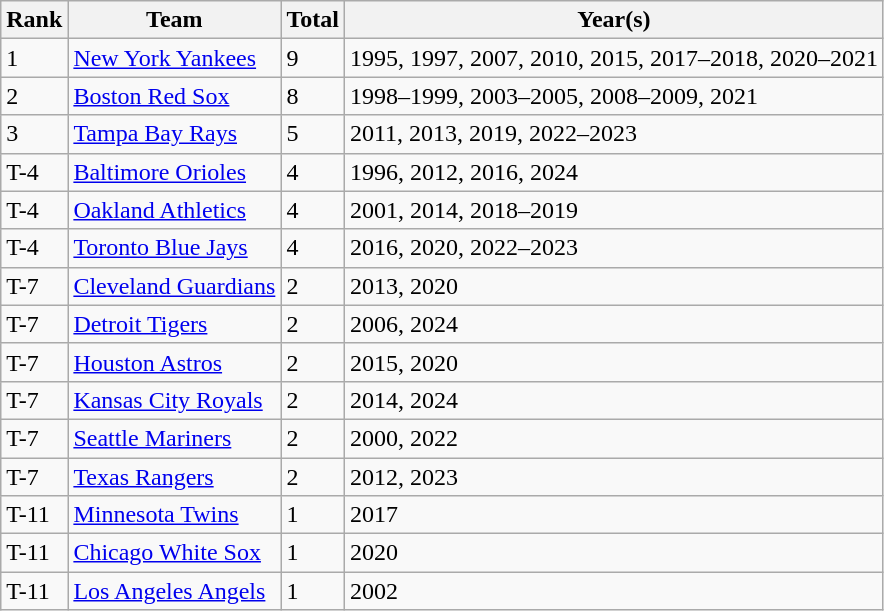<table class="wikitable">
<tr>
<th>Rank</th>
<th>Team</th>
<th>Total</th>
<th>Year(s)</th>
</tr>
<tr>
<td>1</td>
<td><a href='#'>New York Yankees</a></td>
<td>9</td>
<td>1995, 1997, 2007, 2010, 2015, 2017–2018, 2020–2021</td>
</tr>
<tr>
<td>2</td>
<td><a href='#'>Boston Red Sox</a></td>
<td>8</td>
<td>1998–1999, 2003–2005, 2008–2009, 2021</td>
</tr>
<tr>
<td>3</td>
<td><a href='#'>Tampa Bay Rays</a></td>
<td>5</td>
<td>2011, 2013, 2019, 2022–2023</td>
</tr>
<tr>
<td>T-4</td>
<td><a href='#'>Baltimore Orioles</a></td>
<td>4</td>
<td>1996, 2012, 2016, 2024</td>
</tr>
<tr>
<td>T-4</td>
<td><a href='#'>Oakland Athletics</a></td>
<td>4</td>
<td>2001, 2014, 2018–2019</td>
</tr>
<tr>
<td>T-4</td>
<td><a href='#'>Toronto Blue Jays</a></td>
<td>4</td>
<td>2016, 2020, 2022–2023</td>
</tr>
<tr>
<td>T-7</td>
<td><a href='#'>Cleveland Guardians</a></td>
<td>2</td>
<td>2013, 2020</td>
</tr>
<tr>
<td>T-7</td>
<td><a href='#'>Detroit Tigers</a></td>
<td>2</td>
<td>2006, 2024</td>
</tr>
<tr>
<td>T-7</td>
<td><a href='#'>Houston Astros</a></td>
<td>2</td>
<td>2015, 2020</td>
</tr>
<tr>
<td>T-7</td>
<td><a href='#'>Kansas City Royals</a></td>
<td>2</td>
<td>2014, 2024</td>
</tr>
<tr>
<td>T-7</td>
<td><a href='#'>Seattle Mariners</a></td>
<td>2</td>
<td>2000, 2022</td>
</tr>
<tr>
<td>T-7</td>
<td><a href='#'>Texas Rangers</a></td>
<td>2</td>
<td>2012, 2023</td>
</tr>
<tr>
<td>T-11</td>
<td><a href='#'>Minnesota Twins</a></td>
<td>1</td>
<td>2017</td>
</tr>
<tr>
<td>T-11</td>
<td><a href='#'>Chicago White Sox</a></td>
<td>1</td>
<td>2020</td>
</tr>
<tr>
<td>T-11</td>
<td><a href='#'>Los Angeles Angels</a></td>
<td>1</td>
<td>2002</td>
</tr>
</table>
